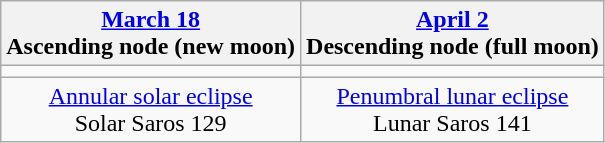<table class="wikitable">
<tr>
<th><a href='#'>March 18</a><br>Ascending node (new moon)<br></th>
<th><a href='#'>April 2</a><br>Descending node (full moon)<br></th>
</tr>
<tr>
<td></td>
<td></td>
</tr>
<tr align=center>
<td><a href='#'>Annular solar eclipse</a><br>Solar Saros 129</td>
<td><a href='#'>Penumbral lunar eclipse</a><br>Lunar Saros 141</td>
</tr>
</table>
